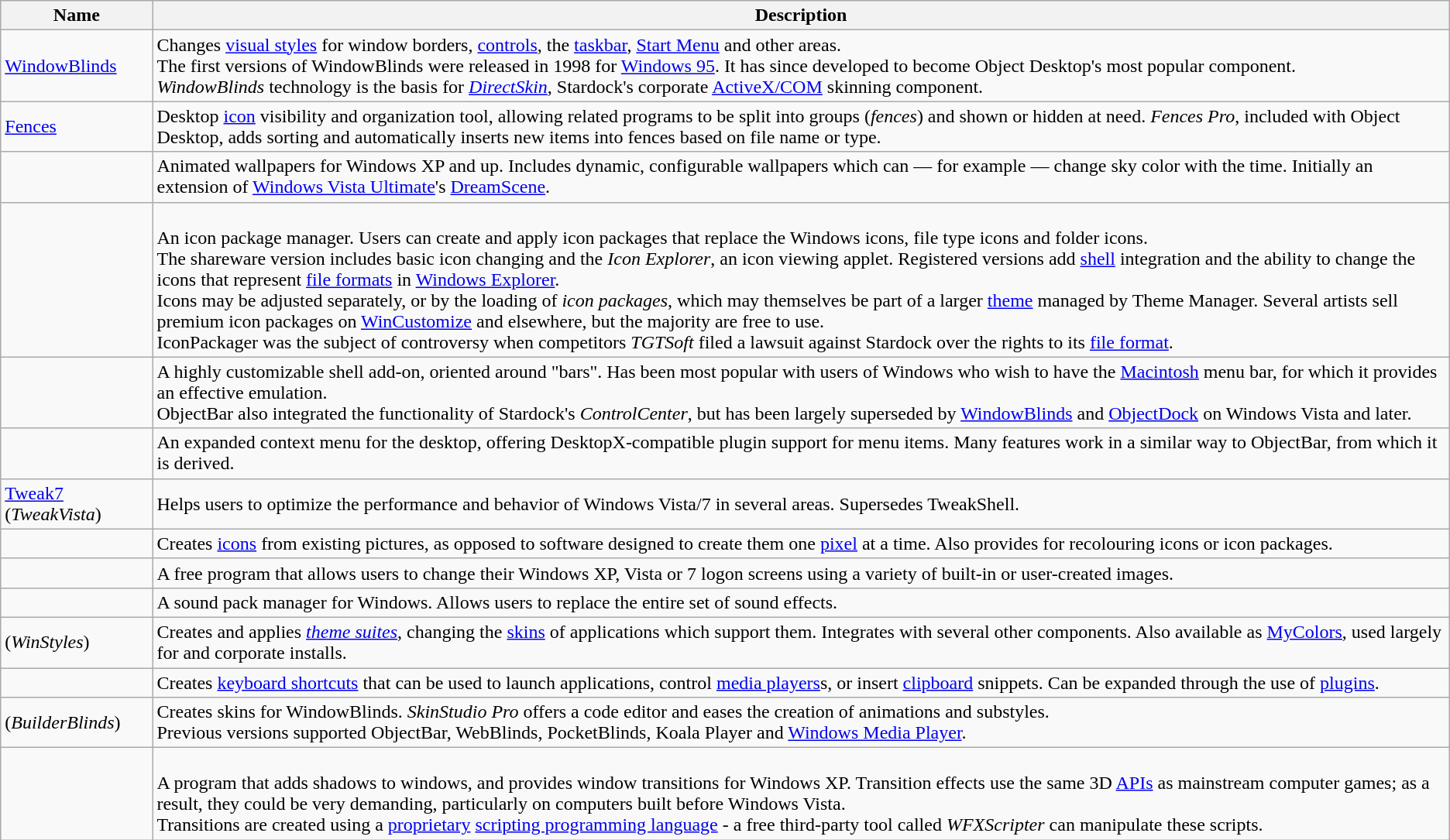<table class="wikitable sortable">
<tr>
<th>Name</th>
<th>Description</th>
</tr>
<tr>
<td><a href='#'>WindowBlinds</a> </td>
<td>Changes <a href='#'>visual styles</a> for window borders, <a href='#'>controls</a>, the <a href='#'>taskbar</a>, <a href='#'>Start Menu</a> and other areas.<br>The first versions of WindowBlinds were released in 1998 for <a href='#'>Windows 95</a>. It has since developed to become Object Desktop's most popular component.<br><em>WindowBlinds</em> technology is the basis for <em><a href='#'>DirectSkin</a></em>, Stardock's corporate <a href='#'>ActiveX/COM</a> skinning component.</td>
</tr>
<tr>
<td><a href='#'>Fences</a></td>
<td>Desktop <a href='#'>icon</a> visibility and organization tool, allowing related programs to be split into groups (<em>fences</em>) and shown or hidden at need. <em>Fences Pro</em>, included with Object Desktop, adds sorting and automatically inserts new items into fences based on file name or type.</td>
</tr>
<tr>
<td></td>
<td>Animated wallpapers for Windows XP and up. Includes dynamic, configurable wallpapers which can — for example — change sky color with the time. Initially an extension of <a href='#'>Windows Vista Ultimate</a>'s <a href='#'>DreamScene</a>.</td>
</tr>
<tr>
<td></td>
<td><br>An icon package manager. Users can create and apply icon packages that replace the Windows icons, file type icons and folder icons.<br>The shareware version includes basic icon changing and the <em>Icon Explorer</em>, an icon viewing applet. Registered versions add <a href='#'>shell</a> integration and the ability to change the icons that represent <a href='#'>file formats</a> in <a href='#'>Windows Explorer</a>.<br>Icons may be adjusted separately, or by the loading of <em>icon packages</em>, which may themselves be part of a larger <a href='#'>theme</a> managed by Theme Manager. Several artists sell premium icon packages on <a href='#'>WinCustomize</a> and elsewhere, but the majority are free to use.<br>IconPackager was the subject of controversy when competitors <em>TGTSoft</em> filed a lawsuit against Stardock over the rights to its <a href='#'>file format</a>.</td>
</tr>
<tr>
<td></td>
<td>A highly customizable shell add-on, oriented around "bars". Has been most popular with users of Windows who wish to have the <a href='#'>Macintosh</a> menu bar, for which it provides an effective emulation.<br>ObjectBar also integrated the functionality of Stardock's <em>ControlCenter</em>, but has been largely superseded by <a href='#'>WindowBlinds</a> and <a href='#'>ObjectDock</a> on Windows Vista and later.</td>
</tr>
<tr>
<td></td>
<td>An expanded context menu for the desktop, offering DesktopX-compatible plugin support for menu items. Many features work in a similar way to ObjectBar, from which it is derived.</td>
</tr>
<tr>
<td><a href='#'>Tweak7</a> (<em>TweakVista</em>)</td>
<td>Helps users to optimize the performance and behavior of Windows Vista/7 in several areas. Supersedes TweakShell.</td>
</tr>
<tr>
<td></td>
<td>Creates <a href='#'>icons</a> from existing pictures, as opposed to software designed to create them one <a href='#'>pixel</a> at a time. Also provides for recolouring icons or icon packages.</td>
</tr>
<tr>
<td></td>
<td>A free program that allows users to change their Windows XP, Vista or 7 logon screens using a variety of built-in or user-created images.</td>
</tr>
<tr>
<td></td>
<td>A sound pack manager for Windows. Allows users to replace the entire set of sound effects.</td>
</tr>
<tr>
<td> (<em>WinStyles</em>)</td>
<td>Creates and applies <em><a href='#'>theme suites</a></em>, changing the <a href='#'>skins</a> of applications which support them. Integrates with several other components. Also available as <a href='#'>MyColors</a>, used largely for  and corporate installs.</td>
</tr>
<tr>
<td></td>
<td>Creates <a href='#'>keyboard shortcuts</a> that can be used to launch applications, control <a href='#'>media players</a>s, or insert <a href='#'>clipboard</a> snippets. Can be expanded through the use of <a href='#'>plugins</a>.</td>
</tr>
<tr>
<td> (<em>BuilderBlinds</em>)</td>
<td>Creates skins for WindowBlinds. <em>SkinStudio Pro</em> offers a code editor and eases the creation of animations and substyles.<br>Previous versions supported ObjectBar, WebBlinds, PocketBlinds, Koala Player and <a href='#'>Windows Media Player</a>.</td>
</tr>
<tr>
<td></td>
<td><br>A program that adds shadows to windows, and provides window transitions for Windows XP. Transition effects use the same 3D <a href='#'>APIs</a> as mainstream computer games; as a result, they could be very demanding, particularly on computers built before Windows Vista.<br>Transitions are created using a <a href='#'>proprietary</a> <a href='#'>scripting programming language</a> - a free third-party tool called <em>WFXScripter</em> can manipulate these scripts.</td>
</tr>
</table>
